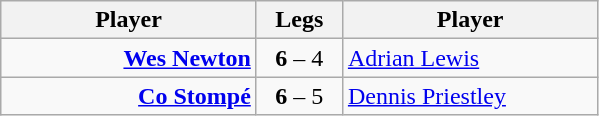<table class=wikitable style="text-align:center">
<tr>
<th width=163>Player</th>
<th width=50>Legs</th>
<th width=163>Player</th>
</tr>
<tr align=left>
<td align=right><strong><a href='#'>Wes Newton</a></strong> </td>
<td align=center><strong>6</strong> – 4</td>
<td> <a href='#'>Adrian Lewis</a></td>
</tr>
<tr align=left>
<td align=right><strong><a href='#'>Co Stompé</a></strong> </td>
<td align=center><strong>6</strong> – 5</td>
<td> <a href='#'>Dennis Priestley</a></td>
</tr>
</table>
